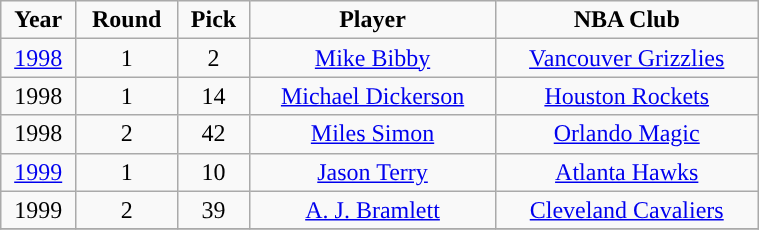<table class="wikitable" width="40%">
<tr align="center" style="background:#">
<td><strong>Year</strong></td>
<td><strong>Round</strong></td>
<td><strong>Pick</strong></td>
<td><strong>Player</strong></td>
<td><strong>NBA Club</strong></td>
</tr>
<tr align="center" bgcolor="">
<td><a href='#'>1998</a></td>
<td>1</td>
<td>2</td>
<td><a href='#'>Mike Bibby</a></td>
<td><a href='#'>Vancouver Grizzlies</a></td>
</tr>
<tr align="center" bgcolor="">
<td>1998</td>
<td>1</td>
<td>14</td>
<td><a href='#'>Michael Dickerson</a></td>
<td><a href='#'>Houston Rockets</a></td>
</tr>
<tr align="center" bgcolor="">
<td>1998</td>
<td>2</td>
<td>42</td>
<td><a href='#'>Miles Simon</a></td>
<td><a href='#'>Orlando Magic</a></td>
</tr>
<tr align="center" bgcolor="">
<td><a href='#'>1999</a></td>
<td>1</td>
<td>10</td>
<td><a href='#'>Jason Terry</a></td>
<td><a href='#'>Atlanta Hawks</a></td>
</tr>
<tr align="center" bgcolor="">
<td>1999</td>
<td>2</td>
<td>39</td>
<td><a href='#'>A. J. Bramlett</a></td>
<td><a href='#'>Cleveland Cavaliers</a></td>
</tr>
<tr align="center" bgcolor="">
</tr>
</table>
